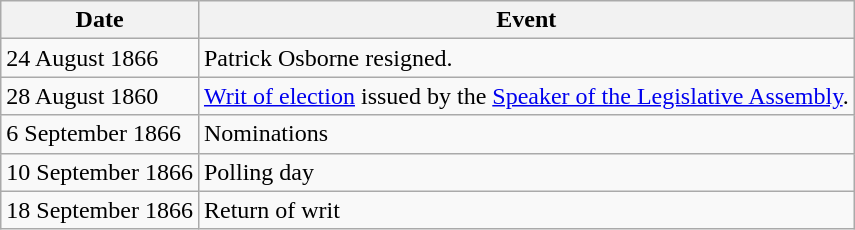<table class="wikitable">
<tr>
<th>Date</th>
<th>Event</th>
</tr>
<tr>
<td>24 August 1866</td>
<td>Patrick Osborne resigned.</td>
</tr>
<tr>
<td>28 August 1860</td>
<td><a href='#'>Writ of election</a> issued by the <a href='#'>Speaker of the Legislative Assembly</a>.</td>
</tr>
<tr>
<td>6 September 1866</td>
<td>Nominations</td>
</tr>
<tr>
<td>10 September 1866</td>
<td>Polling day</td>
</tr>
<tr>
<td>18 September 1866</td>
<td>Return of writ</td>
</tr>
</table>
